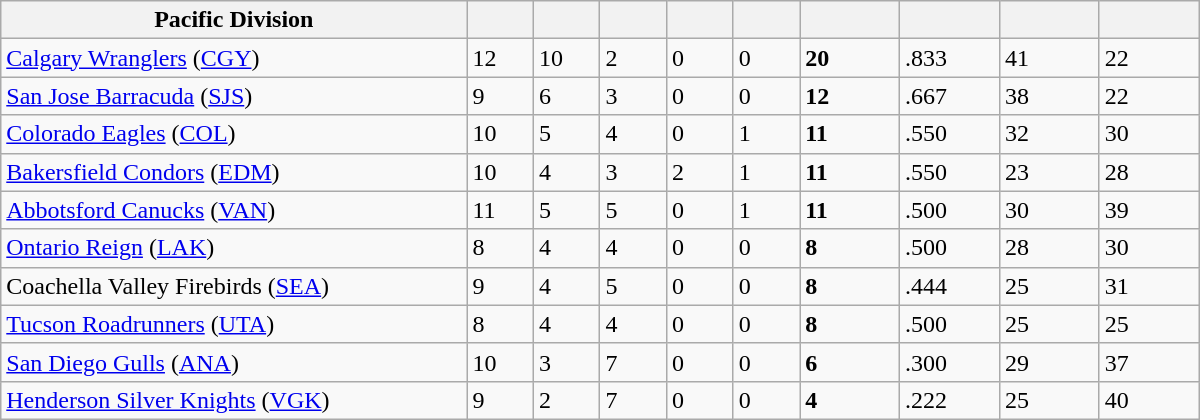<table class="wikitable" style="width:50em">
<tr>
<th width="35%">Pacific Division</th>
<th width="5%"></th>
<th width="5%"></th>
<th width="5%"></th>
<th width="5%"></th>
<th width="5%"></th>
<th width="7.5%"></th>
<th width="7.5%"></th>
<th width="7.5%"></th>
<th width="7.5%"></th>
</tr>
<tr bgcolor=>
<td><a href='#'>Calgary Wranglers</a> (<a href='#'>CGY</a>)</td>
<td>12</td>
<td>10</td>
<td>2</td>
<td>0</td>
<td>0</td>
<td><strong>20</strong></td>
<td>.833</td>
<td>41</td>
<td>22</td>
</tr>
<tr bgcolor=>
<td><a href='#'>San Jose Barracuda</a> (<a href='#'>SJS</a>)</td>
<td>9</td>
<td>6</td>
<td>3</td>
<td>0</td>
<td>0</td>
<td><strong>12</strong></td>
<td>.667</td>
<td>38</td>
<td>22</td>
</tr>
<tr bgcolor=>
<td><a href='#'>Colorado Eagles</a> (<a href='#'>COL</a>)</td>
<td>10</td>
<td>5</td>
<td>4</td>
<td>0</td>
<td>1</td>
<td><strong>11</strong></td>
<td>.550</td>
<td>32</td>
<td>30</td>
</tr>
<tr bgcolor=>
<td><a href='#'>Bakersfield Condors</a> (<a href='#'>EDM</a>)</td>
<td>10</td>
<td>4</td>
<td>3</td>
<td>2</td>
<td>1</td>
<td><strong>11</strong></td>
<td>.550</td>
<td>23</td>
<td>28</td>
</tr>
<tr bgcolor=>
<td><a href='#'>Abbotsford Canucks</a> (<a href='#'>VAN</a>)</td>
<td>11</td>
<td>5</td>
<td>5</td>
<td>0</td>
<td>1</td>
<td><strong>11</strong></td>
<td>.500</td>
<td>30</td>
<td>39</td>
</tr>
<tr bgcolor=>
<td><a href='#'>Ontario Reign</a> (<a href='#'>LAK</a>)</td>
<td>8</td>
<td>4</td>
<td>4</td>
<td>0</td>
<td>0</td>
<td><strong>8</strong></td>
<td>.500</td>
<td>28</td>
<td>30</td>
</tr>
<tr bgcolor=>
<td>Coachella Valley Firebirds (<a href='#'>SEA</a>)</td>
<td>9</td>
<td>4</td>
<td>5</td>
<td>0</td>
<td>0</td>
<td><strong>8</strong></td>
<td>.444</td>
<td>25</td>
<td>31</td>
</tr>
<tr bgcolor=>
<td><a href='#'>Tucson Roadrunners</a> (<a href='#'>UTA</a>)</td>
<td>8</td>
<td>4</td>
<td>4</td>
<td>0</td>
<td>0</td>
<td><strong>8</strong></td>
<td>.500</td>
<td>25</td>
<td>25</td>
</tr>
<tr bgcolor=>
<td><a href='#'>San Diego Gulls</a> (<a href='#'>ANA</a>)</td>
<td>10</td>
<td>3</td>
<td>7</td>
<td>0</td>
<td>0</td>
<td><strong>6</strong></td>
<td>.300</td>
<td>29</td>
<td>37</td>
</tr>
<tr bgcolor=>
<td><a href='#'>Henderson Silver Knights</a> (<a href='#'>VGK</a>)</td>
<td>9</td>
<td>2</td>
<td>7</td>
<td>0</td>
<td>0</td>
<td><strong>4</strong></td>
<td>.222</td>
<td>25</td>
<td>40</td>
</tr>
</table>
